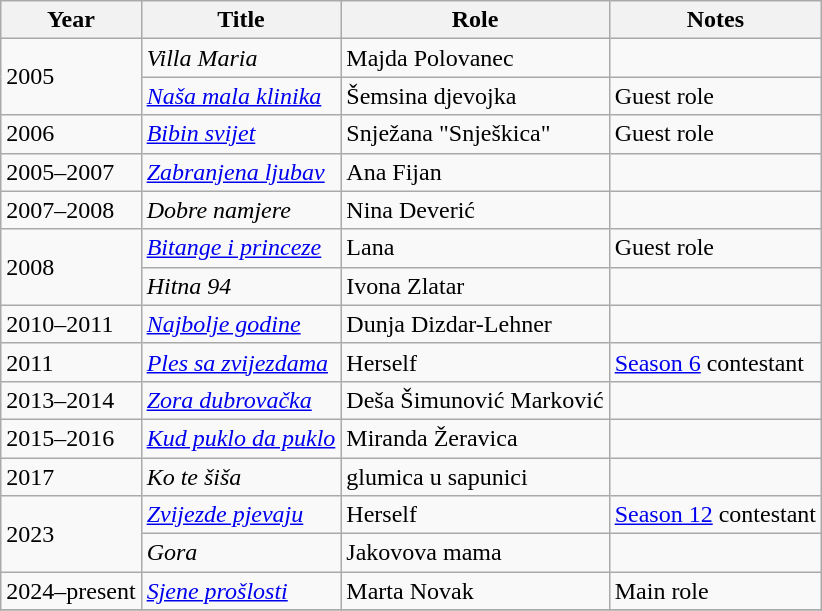<table class="wikitable sortable">
<tr>
<th>Year</th>
<th>Title</th>
<th>Role</th>
<th class="unsortable">Notes</th>
</tr>
<tr>
<td rowspan="2">2005</td>
<td><em>Villa Maria</em></td>
<td>Majda Polovanec</td>
<td></td>
</tr>
<tr>
<td><em><a href='#'>Naša mala klinika</a></em></td>
<td>Šemsina djevojka</td>
<td>Guest role</td>
</tr>
<tr>
<td>2006</td>
<td><em><a href='#'>Bibin svijet</a></em></td>
<td>Snježana "Snješkica"</td>
<td>Guest role</td>
</tr>
<tr>
<td>2005–2007</td>
<td><em><a href='#'>Zabranjena ljubav</a></em></td>
<td>Ana Fijan</td>
<td></td>
</tr>
<tr>
<td>2007–2008</td>
<td><em>Dobre namjere</em></td>
<td>Nina Deverić</td>
<td></td>
</tr>
<tr>
<td rowspan="2">2008</td>
<td><em><a href='#'>Bitange i princeze</a></em></td>
<td>Lana</td>
<td>Guest role</td>
</tr>
<tr>
<td><em>Hitna 94</em></td>
<td>Ivona Zlatar</td>
<td></td>
</tr>
<tr>
<td>2010–2011</td>
<td><em><a href='#'>Najbolje godine</a></em></td>
<td>Dunja Dizdar-Lehner</td>
<td></td>
</tr>
<tr>
<td>2011</td>
<td><em><a href='#'>Ples sa zvijezdama</a></em></td>
<td>Herself</td>
<td><a href='#'>Season 6</a> contestant</td>
</tr>
<tr>
<td>2013–2014</td>
<td><em><a href='#'>Zora dubrovačka</a></em></td>
<td>Deša Šimunović Marković</td>
<td></td>
</tr>
<tr>
<td>2015–2016</td>
<td><em><a href='#'>Kud puklo da puklo</a></em></td>
<td>Miranda Žeravica</td>
<td></td>
</tr>
<tr>
<td>2017</td>
<td><em>Ko te šiša</em></td>
<td>glumica u sapunici</td>
<td></td>
</tr>
<tr>
<td rowspan="2">2023</td>
<td><em><a href='#'>Zvijezde pjevaju</a></em></td>
<td>Herself</td>
<td><a href='#'>Season 12</a> contestant</td>
</tr>
<tr>
<td><em>Gora</em></td>
<td>Jakovova mama</td>
<td></td>
</tr>
<tr>
<td>2024–present</td>
<td><em><a href='#'>Sjene prošlosti</a></em></td>
<td>Marta Novak</td>
<td>Main role</td>
</tr>
<tr>
</tr>
</table>
